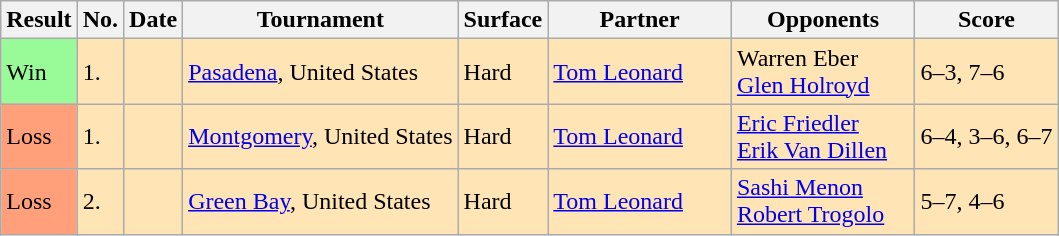<table class="sortable wikitable">
<tr>
<th>Result</th>
<th>No.</th>
<th>Date</th>
<th>Tournament</th>
<th>Surface</th>
<th style="width:115px">Partner</th>
<th style="width:115px">Opponents</th>
<th class="unsortable">Score</th>
</tr>
<tr style="background:moccasin;">
<td style="background:#98fb98;">Win</td>
<td>1.</td>
<td></td>
<td><a href='#'>Pasadena</a>, United States</td>
<td>Hard</td>
<td> <a href='#'>Tom Leonard</a></td>
<td> Warren Eber<br> <a href='#'>Glen Holroyd</a></td>
<td>6–3, 7–6</td>
</tr>
<tr style="background:moccasin;">
<td bgcolor=FFA07A>Loss</td>
<td>1.</td>
<td></td>
<td><a href='#'>Montgomery</a>, United States</td>
<td>Hard</td>
<td> <a href='#'>Tom Leonard</a></td>
<td> <a href='#'>Eric Friedler</a><br> <a href='#'>Erik Van Dillen</a></td>
<td>6–4, 3–6, 6–7</td>
</tr>
<tr style="background:moccasin;">
<td bgcolor=FFA07A>Loss</td>
<td>2.</td>
<td></td>
<td><a href='#'>Green Bay</a>, United States</td>
<td>Hard</td>
<td> <a href='#'>Tom Leonard</a></td>
<td> <a href='#'>Sashi Menon</a><br> <a href='#'>Robert Trogolo</a></td>
<td>5–7, 4–6</td>
</tr>
</table>
